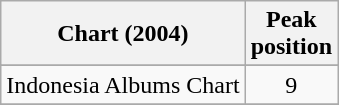<table class="wikitable sortable">
<tr>
<th align="left">Chart (2004)</th>
<th align="center">Peak<br>position</th>
</tr>
<tr>
</tr>
<tr>
</tr>
<tr>
</tr>
<tr>
<td align="left">Indonesia Albums Chart</td>
<td align="center">9</td>
</tr>
<tr>
</tr>
</table>
